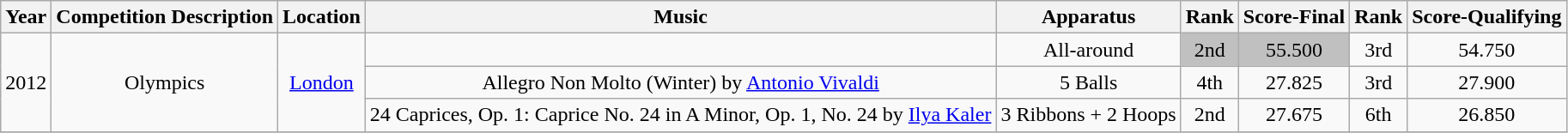<table class="wikitable" style="text-align:center">
<tr>
<th>Year</th>
<th>Competition Description</th>
<th>Location</th>
<th>Music </th>
<th>Apparatus</th>
<th>Rank</th>
<th>Score-Final</th>
<th>Rank</th>
<th>Score-Qualifying</th>
</tr>
<tr>
<td rowspan="3">2012</td>
<td rowspan="3">Olympics</td>
<td rowspan="3"><a href='#'>London</a></td>
<td></td>
<td>All-around</td>
<td bgcolor=silver>2nd</td>
<td bgcolor=silver>55.500</td>
<td>3rd</td>
<td>54.750</td>
</tr>
<tr>
<td>Allegro Non Molto (Winter) by <a href='#'>Antonio Vivaldi</a></td>
<td>5 Balls</td>
<td>4th</td>
<td>27.825</td>
<td>3rd</td>
<td>27.900</td>
</tr>
<tr>
<td>24 Caprices, Op. 1: Caprice No. 24 in A Minor, Op. 1, No. 24 by <a href='#'>Ilya Kaler</a></td>
<td>3 Ribbons + 2 Hoops</td>
<td>2nd</td>
<td>27.675</td>
<td>6th</td>
<td>26.850</td>
</tr>
<tr>
</tr>
</table>
